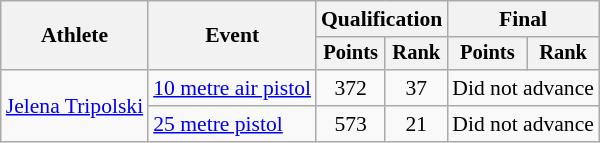<table class="wikitable" style="font-size:90%">
<tr>
<th rowspan="2">Athlete</th>
<th rowspan="2">Event</th>
<th colspan=2>Qualification</th>
<th colspan=2>Final</th>
</tr>
<tr style="font-size:95%">
<th>Points</th>
<th>Rank</th>
<th>Points</th>
<th>Rank</th>
</tr>
<tr align=center>
<td align=left rowspan=2><a href='#'>Jelena Tripolski</a></td>
<td align=left><a href='#'>10 metre air pistol</a></td>
<td>372</td>
<td>37</td>
<td colspan=2>Did not advance</td>
</tr>
<tr align=center>
<td align=left><a href='#'>25 metre pistol</a></td>
<td>573</td>
<td>21</td>
<td colspan=2>Did not advance</td>
</tr>
</table>
